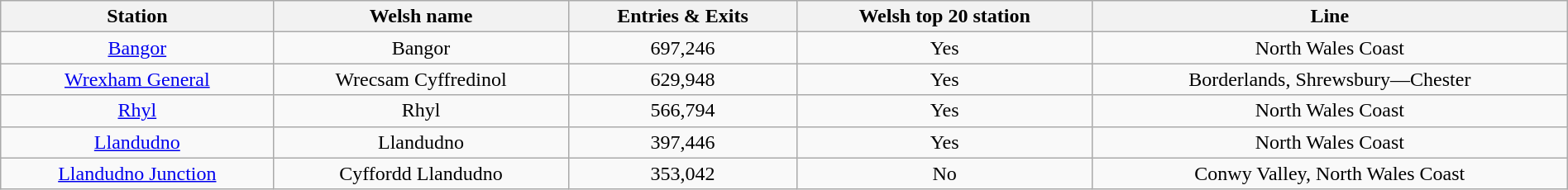<table class="wikitable sortable plainrowheaders collapsible collapsed" style="text-align:center" width="100%">
<tr>
<th>Station</th>
<th>Welsh name</th>
<th>Entries & Exits</th>
<th>Welsh top 20 station</th>
<th>Line</th>
</tr>
<tr>
<td><a href='#'>Bangor</a></td>
<td>Bangor</td>
<td>697,246</td>
<td>Yes</td>
<td>North Wales Coast</td>
</tr>
<tr>
<td><a href='#'>Wrexham General</a></td>
<td>Wrecsam Cyffredinol</td>
<td>629,948</td>
<td>Yes</td>
<td>Borderlands, Shrewsbury—Chester</td>
</tr>
<tr>
<td><a href='#'>Rhyl</a></td>
<td>Rhyl</td>
<td>566,794</td>
<td>Yes</td>
<td>North Wales Coast</td>
</tr>
<tr>
<td><a href='#'>Llandudno</a></td>
<td>Llandudno</td>
<td>397,446</td>
<td>Yes</td>
<td>North Wales Coast</td>
</tr>
<tr>
<td><a href='#'>Llandudno Junction</a></td>
<td>Cyffordd Llandudno</td>
<td>353,042</td>
<td>No</td>
<td>Conwy Valley, North Wales Coast</td>
</tr>
</table>
